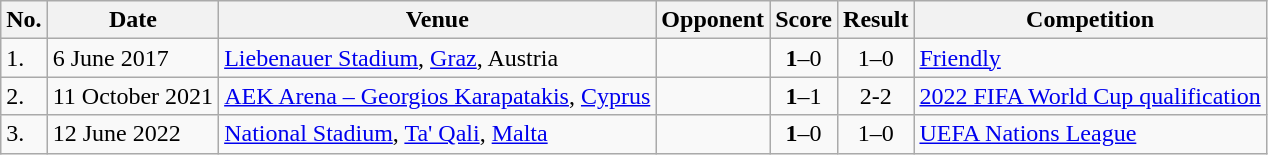<table class="wikitable">
<tr>
<th>No.</th>
<th>Date</th>
<th>Venue</th>
<th>Opponent</th>
<th>Score</th>
<th>Result</th>
<th>Competition</th>
</tr>
<tr>
<td>1.</td>
<td>6 June 2017</td>
<td><a href='#'>Liebenauer Stadium</a>, <a href='#'>Graz</a>, Austria</td>
<td></td>
<td align=center><strong>1</strong>–0</td>
<td align=center>1–0</td>
<td><a href='#'>Friendly</a></td>
</tr>
<tr>
<td>2.</td>
<td>11 October 2021</td>
<td><a href='#'>AEK Arena – Georgios Karapatakis</a>, <a href='#'>Cyprus</a></td>
<td></td>
<td align=center><strong>1</strong>–1</td>
<td align=center>2-2</td>
<td><a href='#'>2022 FIFA World Cup qualification</a></td>
</tr>
<tr>
<td>3.</td>
<td>12 June 2022</td>
<td><a href='#'>National Stadium</a>, <a href='#'>Ta' Qali</a>, <a href='#'>Malta</a></td>
<td></td>
<td align=center><strong>1</strong>–0</td>
<td align=center>1–0</td>
<td><a href='#'>UEFA Nations League</a></td>
</tr>
</table>
